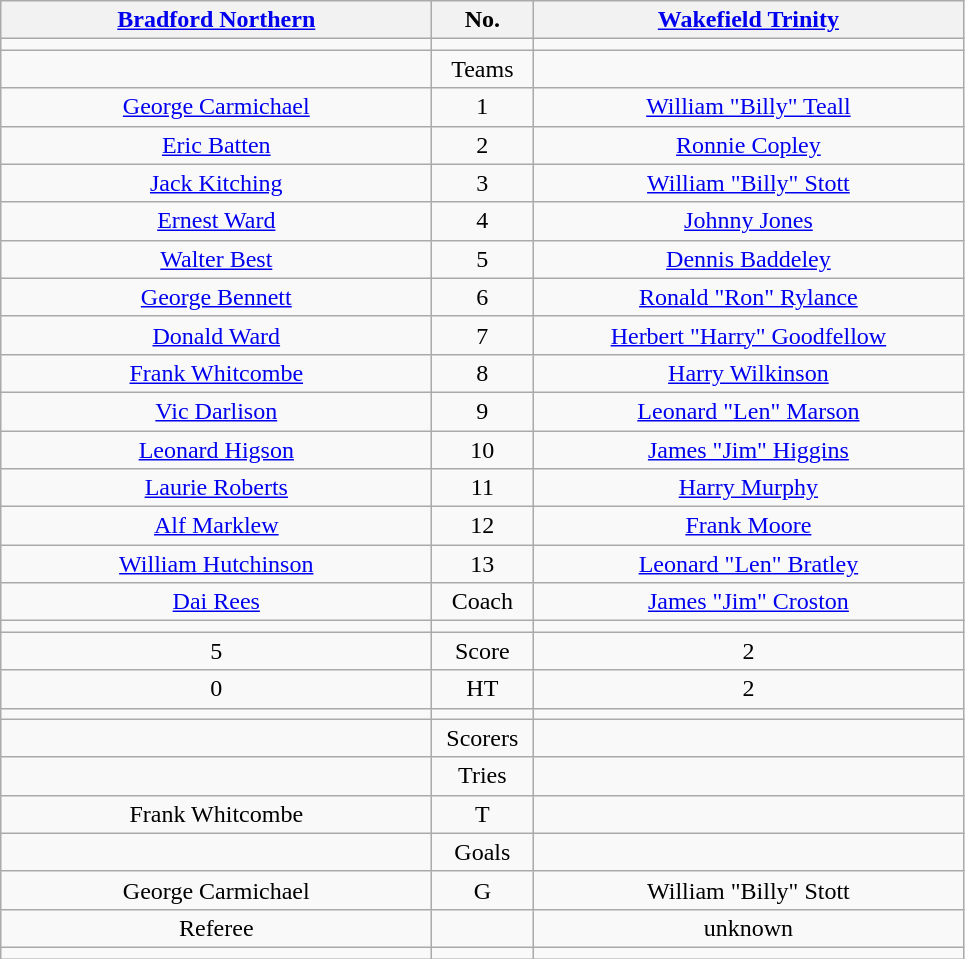<table class="wikitable" style="text-align:center;">
<tr>
<th width=280 abbr=winner><a href='#'>Bradford Northern</a></th>
<th width=60 abbr="Number">No.</th>
<th width=280 abbr=runner-up><a href='#'>Wakefield Trinity</a></th>
</tr>
<tr>
<td></td>
<td></td>
<td></td>
</tr>
<tr>
<td></td>
<td>Teams</td>
<td></td>
</tr>
<tr>
<td><a href='#'>George Carmichael</a></td>
<td>1</td>
<td><a href='#'>William "Billy" Teall</a></td>
</tr>
<tr>
<td><a href='#'>Eric Batten</a></td>
<td>2</td>
<td><a href='#'>Ronnie Copley</a></td>
</tr>
<tr>
<td><a href='#'>Jack Kitching</a></td>
<td>3</td>
<td><a href='#'>William "Billy" Stott</a></td>
</tr>
<tr>
<td><a href='#'>Ernest Ward</a></td>
<td>4</td>
<td><a href='#'>Johnny Jones</a></td>
</tr>
<tr>
<td><a href='#'>Walter Best</a></td>
<td>5</td>
<td><a href='#'>Dennis Baddeley</a></td>
</tr>
<tr>
<td><a href='#'>George Bennett</a></td>
<td>6</td>
<td><a href='#'>Ronald "Ron" Rylance</a></td>
</tr>
<tr>
<td><a href='#'>Donald Ward</a></td>
<td>7</td>
<td><a href='#'>Herbert "Harry" Goodfellow</a></td>
</tr>
<tr>
<td><a href='#'>Frank Whitcombe</a></td>
<td>8</td>
<td><a href='#'>Harry Wilkinson</a></td>
</tr>
<tr>
<td><a href='#'>Vic Darlison</a></td>
<td>9</td>
<td><a href='#'>Leonard "Len" Marson</a></td>
</tr>
<tr>
<td><a href='#'>Leonard Higson</a></td>
<td>10</td>
<td><a href='#'>James "Jim" Higgins</a></td>
</tr>
<tr>
<td><a href='#'>Laurie Roberts</a></td>
<td>11</td>
<td><a href='#'>Harry Murphy</a></td>
</tr>
<tr>
<td><a href='#'>Alf Marklew</a></td>
<td>12</td>
<td><a href='#'>Frank Moore</a></td>
</tr>
<tr>
<td><a href='#'>William Hutchinson</a></td>
<td>13</td>
<td><a href='#'>Leonard "Len" Bratley</a></td>
</tr>
<tr>
<td><a href='#'>Dai Rees</a></td>
<td>Coach</td>
<td><a href='#'>James "Jim" Croston</a></td>
</tr>
<tr>
<td></td>
<td></td>
<td></td>
</tr>
<tr>
<td>5</td>
<td>Score</td>
<td>2</td>
</tr>
<tr>
<td>0</td>
<td>HT</td>
<td>2</td>
</tr>
<tr>
<td></td>
<td></td>
<td></td>
</tr>
<tr>
<td></td>
<td>Scorers</td>
<td></td>
</tr>
<tr>
<td></td>
<td>Tries</td>
<td></td>
</tr>
<tr>
<td>Frank Whitcombe</td>
<td>T</td>
<td></td>
</tr>
<tr>
<td></td>
<td>Goals</td>
<td></td>
</tr>
<tr>
<td>George Carmichael</td>
<td>G</td>
<td>William "Billy" Stott</td>
</tr>
<tr>
<td>Referee</td>
<td></td>
<td>unknown</td>
</tr>
<tr>
<td></td>
<td></td>
<td></td>
</tr>
</table>
